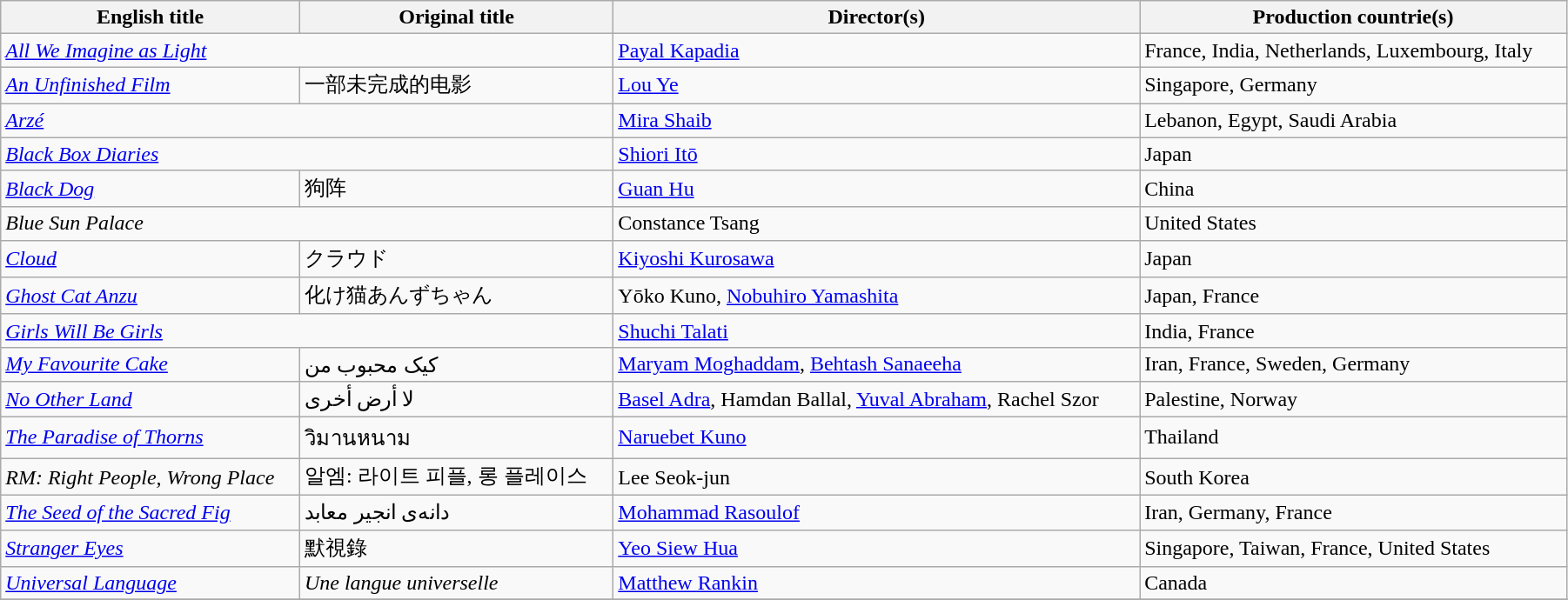<table class="wikitable" style="width:95%; margin-bottom:2px">
<tr>
<th>English title</th>
<th>Original title</th>
<th>Director(s)</th>
<th>Production countrie(s)</th>
</tr>
<tr>
<td colspan="2"><em><a href='#'>All We Imagine as Light</a></em></td>
<td><a href='#'>Payal Kapadia</a></td>
<td>France, India, Netherlands, Luxembourg, Italy</td>
</tr>
<tr>
<td><em><a href='#'>An Unfinished Film</a></em></td>
<td>一部未完成的电影</td>
<td><a href='#'>Lou Ye</a></td>
<td>Singapore, Germany</td>
</tr>
<tr>
<td colspan="2"><em><a href='#'>Arzé</a></em></td>
<td><a href='#'>Mira Shaib</a></td>
<td>Lebanon, Egypt, Saudi Arabia</td>
</tr>
<tr>
<td colspan="2"><em><a href='#'>Black Box Diaries</a></em></td>
<td><a href='#'>Shiori Itō</a></td>
<td>Japan</td>
</tr>
<tr>
<td><em><a href='#'>Black Dog</a></em></td>
<td>狗阵</td>
<td><a href='#'>Guan Hu</a></td>
<td>China</td>
</tr>
<tr>
<td colspan="2"><em>Blue Sun Palace</em></td>
<td>Constance Tsang</td>
<td>United States</td>
</tr>
<tr>
<td><em><a href='#'>Cloud</a></em></td>
<td>クラウド</td>
<td><a href='#'>Kiyoshi Kurosawa</a></td>
<td>Japan</td>
</tr>
<tr>
<td><em><a href='#'>Ghost Cat Anzu</a></em></td>
<td>化け猫あんずちゃん</td>
<td>Yōko Kuno, <a href='#'>Nobuhiro Yamashita</a></td>
<td>Japan, France</td>
</tr>
<tr>
<td colspan="2"><em><a href='#'>Girls Will Be Girls</a></em></td>
<td><a href='#'>Shuchi Talati</a></td>
<td>India, France</td>
</tr>
<tr>
<td><em><a href='#'>My Favourite Cake</a></em></td>
<td>کیک محبوب من</td>
<td><a href='#'>Maryam Moghaddam</a>, <a href='#'>Behtash Sanaeeha</a></td>
<td>Iran, France, Sweden, Germany</td>
</tr>
<tr>
<td><em><a href='#'>No Other Land</a></em></td>
<td>لا أرض أخرى</td>
<td><a href='#'>Basel Adra</a>, Hamdan Ballal, <a href='#'>Yuval Abraham</a>, Rachel Szor</td>
<td>Palestine, Norway</td>
</tr>
<tr>
<td><em><a href='#'>The Paradise of Thorns</a></em></td>
<td>วิมานหนาม</td>
<td><a href='#'>Naruebet Kuno</a></td>
<td>Thailand</td>
</tr>
<tr>
<td><em>RM: Right People, Wrong Place</em></td>
<td>알엠: 라이트 피플, 롱 플레이스</td>
<td>Lee Seok-jun</td>
<td>South Korea</td>
</tr>
<tr>
<td><em><a href='#'>The Seed of the Sacred Fig</a></em></td>
<td>دانه‌ی انجیر معابد</td>
<td><a href='#'>Mohammad Rasoulof</a></td>
<td>Iran, Germany, France</td>
</tr>
<tr>
<td><em><a href='#'>Stranger Eyes</a></em></td>
<td>默視錄</td>
<td><a href='#'>Yeo Siew Hua</a></td>
<td>Singapore, Taiwan, France, United States</td>
</tr>
<tr>
<td><em><a href='#'>Universal Language</a></em></td>
<td><em>Une langue universelle</em></td>
<td><a href='#'>Matthew Rankin</a></td>
<td>Canada</td>
</tr>
<tr>
</tr>
</table>
